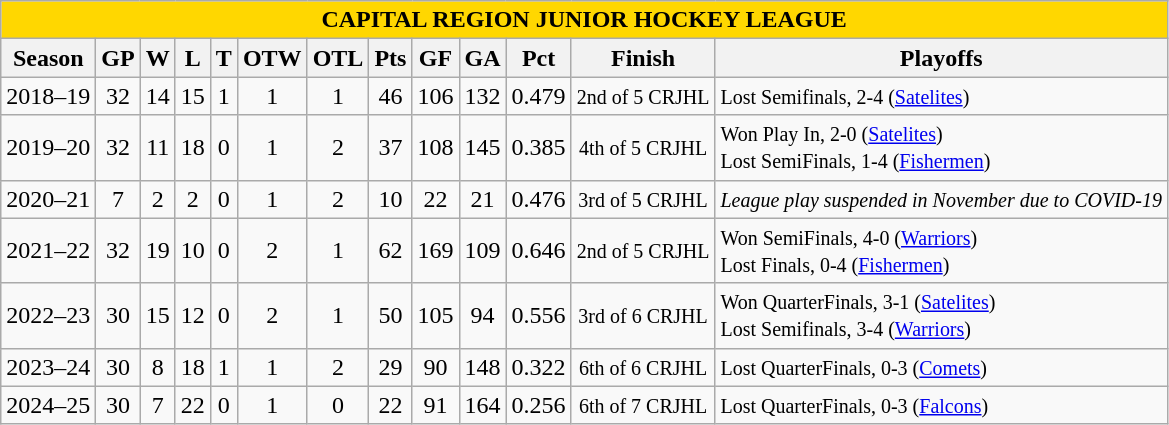<table class="wikitable" style="text-align:center">
<tr align="center"  bgcolor="gold"  style="color:black">
<td colspan=13><strong>CAPITAL REGION JUNIOR HOCKEY LEAGUE</strong></td>
</tr>
<tr>
<th>Season</th>
<th>GP</th>
<th>W</th>
<th>L</th>
<th>T</th>
<th>OTW</th>
<th>OTL</th>
<th>Pts</th>
<th>GF</th>
<th>GA</th>
<th>Pct</th>
<th>Finish</th>
<th>Playoffs</th>
</tr>
<tr>
<td>2018–19</td>
<td>32</td>
<td>14</td>
<td>15</td>
<td>1</td>
<td>1</td>
<td>1</td>
<td>46</td>
<td>106</td>
<td>132</td>
<td>0.479</td>
<td><small>2nd of 5 CRJHL</small></td>
<td align=left><small>Lost Semifinals, 2-4 (<a href='#'>Satelites</a>)</small></td>
</tr>
<tr>
<td>2019–20</td>
<td>32</td>
<td>11</td>
<td>18</td>
<td>0</td>
<td>1</td>
<td>2</td>
<td>37</td>
<td>108</td>
<td>145</td>
<td>0.385</td>
<td><small>4th of 5 CRJHL</small></td>
<td align=left><small>Won Play In, 2-0 (<a href='#'>Satelites</a>)<br>Lost SemiFinals, 1-4 (<a href='#'>Fishermen</a>)</small></td>
</tr>
<tr>
<td>2020–21</td>
<td>7</td>
<td>2</td>
<td>2</td>
<td>0</td>
<td>1</td>
<td>2</td>
<td>10</td>
<td>22</td>
<td>21</td>
<td>0.476</td>
<td><small>3rd of 5 CRJHL</small></td>
<td align=left><small><em>League play suspended in November due to COVID-19</em></small></td>
</tr>
<tr>
<td>2021–22</td>
<td>32</td>
<td>19</td>
<td>10</td>
<td>0</td>
<td>2</td>
<td>1</td>
<td>62</td>
<td>169</td>
<td>109</td>
<td>0.646</td>
<td><small>2nd of 5 CRJHL</small></td>
<td align=left><small>Won SemiFinals, 4-0 (<a href='#'>Warriors</a>)<br> Lost Finals, 0-4 (<a href='#'>Fishermen</a>)</small></td>
</tr>
<tr>
<td>2022–23</td>
<td>30</td>
<td>15</td>
<td>12</td>
<td>0</td>
<td>2</td>
<td>1</td>
<td>50</td>
<td>105</td>
<td>94</td>
<td>0.556</td>
<td><small>3rd of 6 CRJHL</small></td>
<td align=left><small>Won QuarterFinals, 3-1 (<a href='#'>Satelites</a>)<br>Lost Semifinals, 3-4 (<a href='#'>Warriors</a>)</small></td>
</tr>
<tr>
<td>2023–24</td>
<td>30</td>
<td>8</td>
<td>18</td>
<td>1</td>
<td>1</td>
<td>2</td>
<td>29</td>
<td>90</td>
<td>148</td>
<td>0.322</td>
<td><small>6th of 6 CRJHL</small></td>
<td align=left><small>Lost QuarterFinals, 0-3 (<a href='#'>Comets</a>)</small></td>
</tr>
<tr>
<td>2024–25</td>
<td>30</td>
<td>7</td>
<td>22</td>
<td>0</td>
<td>1</td>
<td>0</td>
<td>22</td>
<td>91</td>
<td>164</td>
<td>0.256</td>
<td><small>6th of 7 CRJHL</small></td>
<td align=left><small>Lost QuarterFinals, 0-3 (<a href='#'>Falcons</a>)</small></td>
</tr>
</table>
